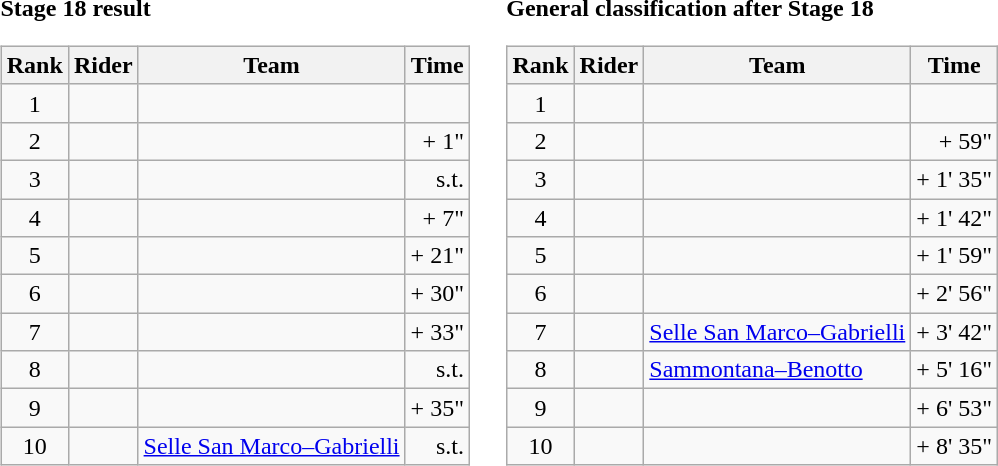<table>
<tr>
<td><strong>Stage 18 result</strong><br><table class="wikitable">
<tr>
<th scope="col">Rank</th>
<th scope="col">Rider</th>
<th scope="col">Team</th>
<th scope="col">Time</th>
</tr>
<tr>
<td style="text-align:center;">1</td>
<td></td>
<td></td>
<td style="text-align:right;"></td>
</tr>
<tr>
<td style="text-align:center;">2</td>
<td></td>
<td></td>
<td style="text-align:right;">+ 1"</td>
</tr>
<tr>
<td style="text-align:center;">3</td>
<td></td>
<td></td>
<td style="text-align:right;">s.t.</td>
</tr>
<tr>
<td style="text-align:center;">4</td>
<td></td>
<td></td>
<td style="text-align:right;">+ 7"</td>
</tr>
<tr>
<td style="text-align:center;">5</td>
<td></td>
<td></td>
<td style="text-align:right;">+ 21"</td>
</tr>
<tr>
<td style="text-align:center;">6</td>
<td></td>
<td></td>
<td style="text-align:right;">+ 30"</td>
</tr>
<tr>
<td style="text-align:center;">7</td>
<td></td>
<td></td>
<td style="text-align:right;">+ 33"</td>
</tr>
<tr>
<td style="text-align:center;">8</td>
<td></td>
<td></td>
<td style="text-align:right;">s.t.</td>
</tr>
<tr>
<td style="text-align:center;">9</td>
<td></td>
<td></td>
<td style="text-align:right;">+ 35"</td>
</tr>
<tr>
<td style="text-align:center;">10</td>
<td></td>
<td><a href='#'>Selle San Marco–Gabrielli</a></td>
<td style="text-align:right;">s.t.</td>
</tr>
</table>
</td>
<td></td>
<td><strong>General classification after Stage 18</strong><br><table class="wikitable">
<tr>
<th scope="col">Rank</th>
<th scope="col">Rider</th>
<th scope="col">Team</th>
<th scope="col">Time</th>
</tr>
<tr>
<td style="text-align:center;">1</td>
<td></td>
<td></td>
<td style="text-align:right;"></td>
</tr>
<tr>
<td style="text-align:center;">2</td>
<td></td>
<td></td>
<td style="text-align:right;">+ 59"</td>
</tr>
<tr>
<td style="text-align:center;">3</td>
<td></td>
<td></td>
<td style="text-align:right;">+ 1' 35"</td>
</tr>
<tr>
<td style="text-align:center;">4</td>
<td></td>
<td></td>
<td style="text-align:right;">+ 1' 42"</td>
</tr>
<tr>
<td style="text-align:center;">5</td>
<td></td>
<td></td>
<td style="text-align:right;">+ 1' 59"</td>
</tr>
<tr>
<td style="text-align:center;">6</td>
<td></td>
<td></td>
<td style="text-align:right;">+ 2' 56"</td>
</tr>
<tr>
<td style="text-align:center;">7</td>
<td></td>
<td><a href='#'>Selle San Marco–Gabrielli</a></td>
<td style="text-align:right;">+ 3' 42"</td>
</tr>
<tr>
<td style="text-align:center;">8</td>
<td></td>
<td><a href='#'>Sammontana–Benotto</a></td>
<td style="text-align:right;">+ 5' 16"</td>
</tr>
<tr>
<td style="text-align:center;">9</td>
<td></td>
<td></td>
<td style="text-align:right;">+ 6' 53"</td>
</tr>
<tr>
<td style="text-align:center;">10</td>
<td></td>
<td></td>
<td style="text-align:right;">+ 8' 35"</td>
</tr>
</table>
</td>
</tr>
</table>
